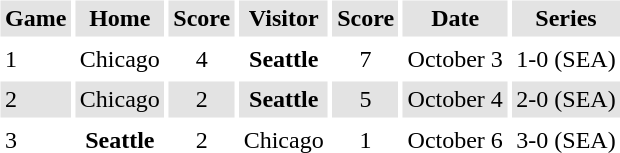<table border="0" cellspacing="3" cellpadding="3">
<tr style="background: #e3e3e3;">
<th>Game</th>
<th>Home</th>
<th>Score</th>
<th>Visitor</th>
<th>Score</th>
<th>Date</th>
<th>Series</th>
</tr>
<tr>
<td>1</td>
<td align="center">Chicago</td>
<td align="center">4</td>
<td align="center"><strong>Seattle</strong></td>
<td align="center">7</td>
<td align="center">October 3</td>
<td>1-0 (SEA)</td>
</tr>
<tr style="background: #e3e3e3;">
<td>2</td>
<td align="center">Chicago</td>
<td align="center">2</td>
<td align="center"><strong>Seattle</strong></td>
<td align="center">5</td>
<td align="center">October 4</td>
<td>2-0 (SEA)</td>
</tr>
<tr>
<td>3</td>
<td align="center"><strong>Seattle</strong></td>
<td align="center">2</td>
<td align="center">Chicago</td>
<td align="center">1</td>
<td align="center">October 6</td>
<td>3-0 (SEA)</td>
</tr>
<tr>
</tr>
</table>
